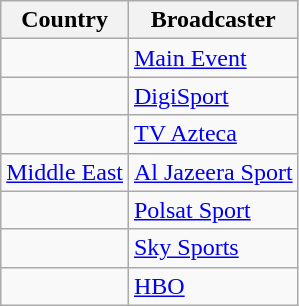<table class="wikitable">
<tr>
<th align=center>Country</th>
<th align=center>Broadcaster</th>
</tr>
<tr>
<td></td>
<td><a href='#'>Main Event</a></td>
</tr>
<tr>
<td></td>
<td><a href='#'>DigiSport</a></td>
</tr>
<tr>
<td></td>
<td><a href='#'>TV Azteca</a></td>
</tr>
<tr>
<td><a href='#'>Middle East</a></td>
<td><a href='#'>Al Jazeera Sport</a></td>
</tr>
<tr>
<td></td>
<td><a href='#'>Polsat Sport</a></td>
</tr>
<tr>
<td></td>
<td><a href='#'>Sky Sports</a></td>
</tr>
<tr>
<td></td>
<td><a href='#'>HBO</a></td>
</tr>
</table>
